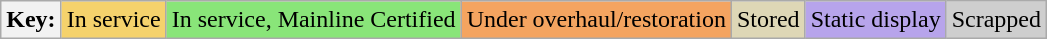<table class="wikitable">
<tr>
<th>Key:</th>
<td bgcolor=#F5D26C>In service</td>
<td bgcolor=#89E579>In service, Mainline Certified</td>
<td bgcolor=#f4a460>Under overhaul/restoration</td>
<td bgcolor=#DED7B6>Stored</td>
<td bgcolor=#B7A4EB>Static display</td>
<td bgcolor=#cecece>Scrapped</td>
</tr>
</table>
